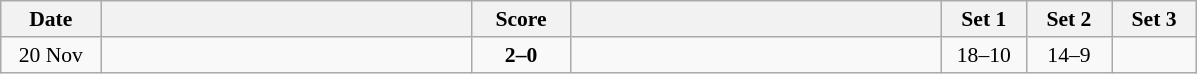<table class="wikitable" style="text-align: center; font-size:90%">
<tr>
<th width="60">Date</th>
<th align="right" width="240"></th>
<th width="60">Score</th>
<th align="left" width="240"></th>
<th width="50">Set 1</th>
<th width="50">Set 2</th>
<th width="50">Set 3</th>
</tr>
<tr>
<td>20 Nov</td>
<td align=right><strong></strong></td>
<td align=center><strong>2–0</strong></td>
<td align=left></td>
<td>18–10</td>
<td>14–9</td>
<td></td>
</tr>
</table>
